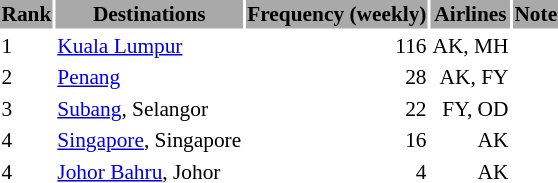<table class="sortable" style="font-size:89%; align=center;">
<tr style="background:darkgrey;">
<th>Rank</th>
<th>Destinations</th>
<th>Frequency (weekly)</th>
<th>Airlines</th>
<th>Note</th>
</tr>
<tr>
<td>1</td>
<td> <a href='#'>Kuala Lumpur</a></td>
<td align="right">116</td>
<td align="right">AK, MH</td>
<td></td>
</tr>
<tr>
<td>2</td>
<td> <a href='#'>Penang</a></td>
<td align="right">28</td>
<td align="right">AK, FY</td>
<td></td>
</tr>
<tr>
<td>3</td>
<td> <a href='#'>Subang</a>, Selangor</td>
<td align="right">22</td>
<td align="right">FY, OD</td>
<td></td>
</tr>
<tr>
<td>4</td>
<td> <a href='#'>Singapore</a>, Singapore</td>
<td align="right">16</td>
<td align="right">AK</td>
<td></td>
</tr>
<tr>
<td>4</td>
<td> <a href='#'>Johor Bahru</a>, Johor</td>
<td align="right">4</td>
<td align="right">AK</td>
<td></td>
</tr>
<tr>
</tr>
</table>
